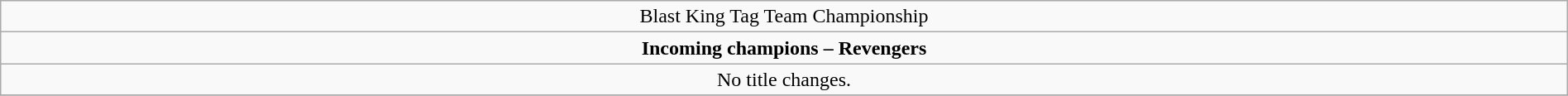<table class="wikitable" style="text-align:center; width:100%;">
<tr>
<td colspan="4" style="text-align: center;">Blast King Tag Team Championship</td>
</tr>
<tr>
<td colspan="4" style="text-align: center;"><strong>Incoming champions – Revengers </strong></td>
</tr>
<tr>
<td>No title changes.</td>
</tr>
<tr>
</tr>
</table>
